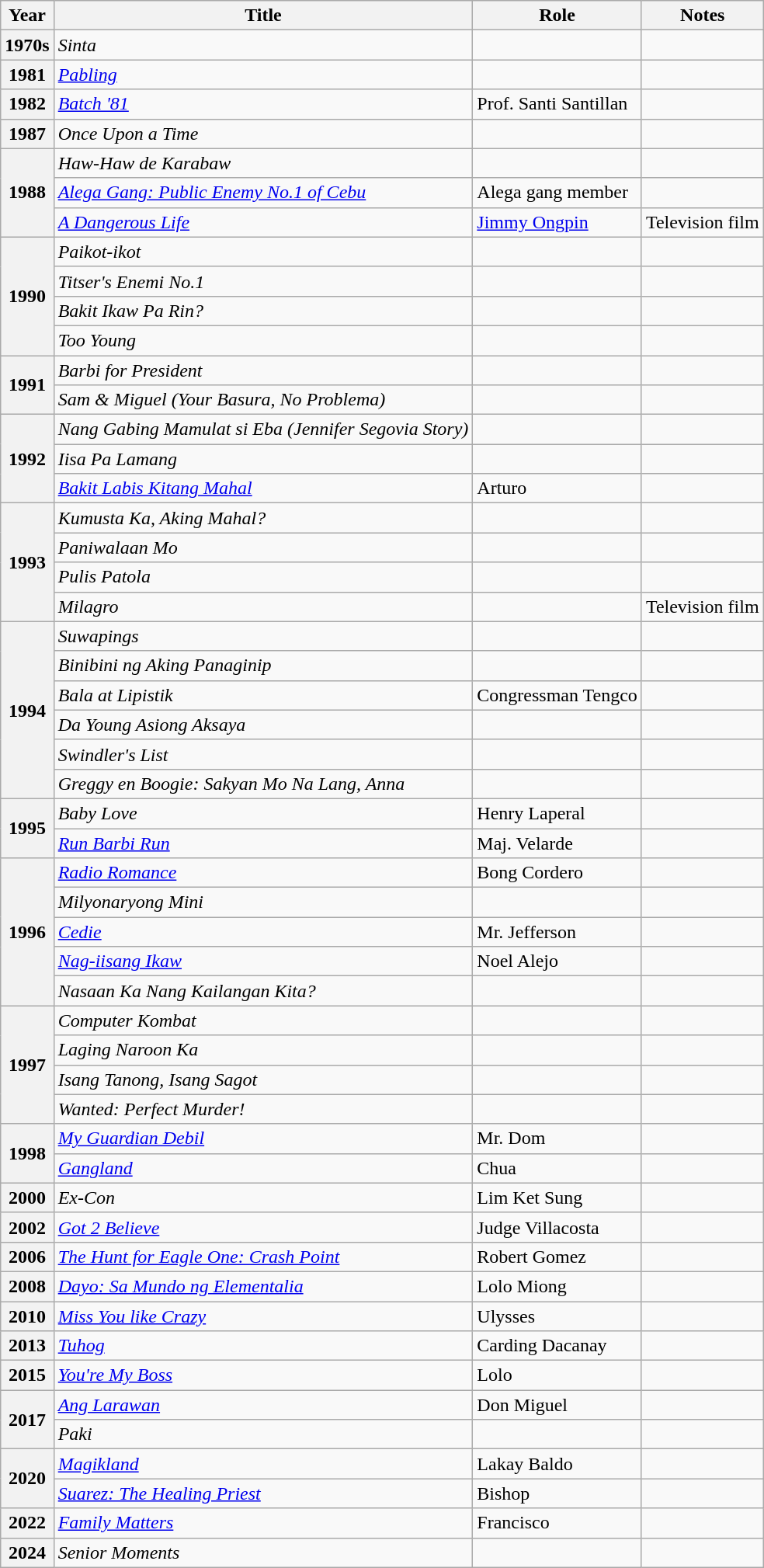<table class="wikitable plainrowheaders sortable">
<tr>
<th scope="col">Year</th>
<th scope="col">Title</th>
<th scope="col">Role</th>
<th scope="col" class="unsortable">Notes</th>
</tr>
<tr>
<th scope="row">1970s</th>
<td><em>Sinta</em></td>
<td></td>
<td></td>
</tr>
<tr>
<th scope="row">1981</th>
<td><em><a href='#'>Pabling</a></em></td>
<td></td>
<td></td>
</tr>
<tr>
<th scope="row">1982</th>
<td><em><a href='#'>Batch '81</a></em></td>
<td>Prof. Santi Santillan</td>
<td></td>
</tr>
<tr>
<th scope="row">1987</th>
<td><em>Once Upon a Time</em></td>
<td></td>
<td></td>
</tr>
<tr>
<th rowspan="3" scope="row">1988</th>
<td><em>Haw-Haw de Karabaw</em></td>
<td></td>
<td></td>
</tr>
<tr>
<td><em><a href='#'>Alega Gang: Public Enemy No.1 of Cebu</a></em></td>
<td>Alega gang member</td>
<td></td>
</tr>
<tr>
<td><em><a href='#'>A Dangerous Life</a></em></td>
<td><a href='#'>Jimmy Ongpin</a></td>
<td>Television film</td>
</tr>
<tr>
<th rowspan="4" scope="row">1990</th>
<td><em>Paikot-ikot</em></td>
<td></td>
<td></td>
</tr>
<tr>
<td><em>Titser's Enemi No.1</em></td>
<td></td>
<td></td>
</tr>
<tr>
<td><em>Bakit Ikaw Pa Rin?</em></td>
<td></td>
<td></td>
</tr>
<tr>
<td><em>Too Young</em></td>
<td></td>
<td></td>
</tr>
<tr>
<th rowspan="2" scope="row">1991</th>
<td><em>Barbi for President</em></td>
<td></td>
<td></td>
</tr>
<tr>
<td><em>Sam & Miguel (Your Basura, No Problema)</em></td>
<td></td>
<td></td>
</tr>
<tr>
<th rowspan="3" scope="row">1992</th>
<td><em>Nang Gabing Mamulat si Eba (Jennifer Segovia Story)</em></td>
<td></td>
<td></td>
</tr>
<tr>
<td><em>Iisa Pa Lamang</em></td>
<td></td>
<td></td>
</tr>
<tr>
<td><em><a href='#'>Bakit Labis Kitang Mahal</a></em></td>
<td>Arturo</td>
<td></td>
</tr>
<tr>
<th rowspan="4" scope="row">1993</th>
<td><em>Kumusta Ka, Aking Mahal?</em></td>
<td></td>
<td></td>
</tr>
<tr>
<td><em>Paniwalaan Mo</em></td>
<td></td>
<td></td>
</tr>
<tr>
<td><em>Pulis Patola</em></td>
<td></td>
<td></td>
</tr>
<tr>
<td><em>Milagro</em></td>
<td></td>
<td>Television film</td>
</tr>
<tr>
<th rowspan="6" scope="row">1994</th>
<td><em>Suwapings</em></td>
<td></td>
<td></td>
</tr>
<tr>
<td><em>Binibini ng Aking Panaginip</em></td>
<td></td>
<td></td>
</tr>
<tr>
<td><em>Bala at Lipistik</em></td>
<td>Congressman Tengco</td>
<td></td>
</tr>
<tr>
<td><em>Da Young Asiong Aksaya</em></td>
<td></td>
<td></td>
</tr>
<tr>
<td><em>Swindler's List</em></td>
<td></td>
<td></td>
</tr>
<tr>
<td><em>Greggy en Boogie: Sakyan Mo Na Lang, Anna</em></td>
<td></td>
<td></td>
</tr>
<tr>
<th rowspan="2" scope="row">1995</th>
<td><em>Baby Love</em></td>
<td>Henry Laperal</td>
<td></td>
</tr>
<tr>
<td><em><a href='#'>Run Barbi Run</a></em></td>
<td>Maj. Velarde</td>
<td></td>
</tr>
<tr>
<th rowspan="5" scope="row">1996</th>
<td><em><a href='#'>Radio Romance</a></em></td>
<td>Bong Cordero</td>
<td></td>
</tr>
<tr>
<td><em>Milyonaryong Mini</em></td>
<td></td>
<td></td>
</tr>
<tr>
<td><em><a href='#'>Cedie</a></em></td>
<td>Mr. Jefferson</td>
<td></td>
</tr>
<tr>
<td><em><a href='#'>Nag-iisang Ikaw</a></em></td>
<td>Noel Alejo</td>
<td></td>
</tr>
<tr>
<td><em>Nasaan Ka Nang Kailangan Kita?</em></td>
<td></td>
<td></td>
</tr>
<tr>
<th rowspan="4" scope="row">1997</th>
<td><em>Computer Kombat</em></td>
<td></td>
<td></td>
</tr>
<tr>
<td><em>Laging Naroon Ka</em></td>
<td></td>
<td></td>
</tr>
<tr>
<td><em>Isang Tanong, Isang Sagot</em></td>
<td></td>
<td></td>
</tr>
<tr>
<td><em>Wanted: Perfect Murder!</em></td>
<td></td>
<td></td>
</tr>
<tr>
<th rowspan="2" scope="row">1998</th>
<td><em><a href='#'>My Guardian Debil</a></em></td>
<td>Mr. Dom</td>
<td></td>
</tr>
<tr>
<td><em><a href='#'>Gangland</a></em></td>
<td>Chua</td>
<td></td>
</tr>
<tr>
<th scope="row">2000</th>
<td><em>Ex-Con</em></td>
<td>Lim Ket Sung</td>
<td></td>
</tr>
<tr>
<th scope="row">2002</th>
<td><em><a href='#'>Got 2 Believe</a></em></td>
<td>Judge Villacosta</td>
<td></td>
</tr>
<tr>
<th scope="row">2006</th>
<td><em><a href='#'>The Hunt for Eagle One: Crash Point</a></em></td>
<td>Robert Gomez</td>
<td></td>
</tr>
<tr>
<th scope="row">2008</th>
<td><em><a href='#'>Dayo: Sa Mundo ng Elementalia</a></em></td>
<td>Lolo Miong</td>
<td></td>
</tr>
<tr>
<th scope="row">2010</th>
<td><em><a href='#'>Miss You like Crazy</a></em></td>
<td>Ulysses</td>
<td></td>
</tr>
<tr>
<th scope="row">2013</th>
<td><em><a href='#'>Tuhog</a></em></td>
<td>Carding Dacanay</td>
<td></td>
</tr>
<tr>
<th scope="row">2015</th>
<td><em><a href='#'>You're My Boss</a></em></td>
<td>Lolo</td>
<td></td>
</tr>
<tr>
<th rowspan="2" scope="row">2017</th>
<td><em><a href='#'>Ang Larawan</a></em></td>
<td>Don Miguel</td>
<td></td>
</tr>
<tr>
<td><em>Paki</em></td>
<td></td>
<td></td>
</tr>
<tr>
<th rowspan="2" scope="row">2020</th>
<td><em><a href='#'>Magikland</a></em></td>
<td>Lakay Baldo</td>
<td></td>
</tr>
<tr>
<td><em><a href='#'>Suarez: The Healing Priest</a></em></td>
<td>Bishop</td>
<td></td>
</tr>
<tr>
<th scope="row">2022</th>
<td><em><a href='#'>Family Matters</a></em></td>
<td>Francisco</td>
<td></td>
</tr>
<tr>
<th scope="row">2024</th>
<td><em>Senior Moments</em></td>
<td></td>
<td></td>
</tr>
</table>
